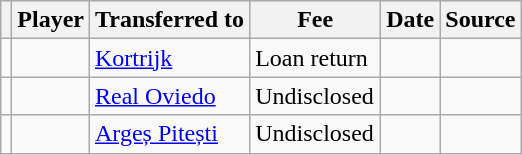<table class="wikitable plainrowheaders sortable">
<tr>
<th></th>
<th scope="col">Player</th>
<th>Transferred to</th>
<th style="width: 80px;">Fee</th>
<th scope="col">Date</th>
<th scope="col">Source</th>
</tr>
<tr>
<td align="center"></td>
<td> </td>
<td> <a href='#'>Kortrijk</a></td>
<td>Loan return</td>
<td></td>
<td></td>
</tr>
<tr>
<td align="center"></td>
<td> </td>
<td> <a href='#'>Real Oviedo</a></td>
<td>Undisclosed</td>
<td></td>
<td></td>
</tr>
<tr>
<td align="center"></td>
<td> </td>
<td> <a href='#'>Argeș Pitești</a></td>
<td>Undisclosed</td>
<td></td>
<td></td>
</tr>
</table>
